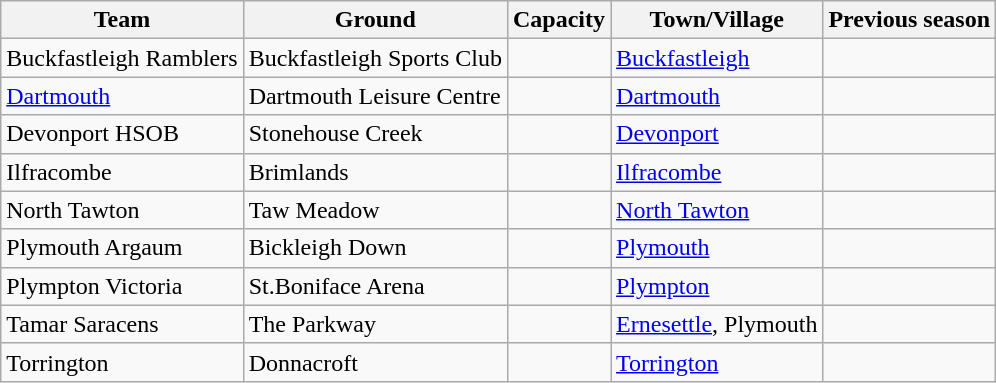<table class="wikitable sortable">
<tr>
<th>Team</th>
<th>Ground</th>
<th>Capacity</th>
<th>Town/Village</th>
<th>Previous season</th>
</tr>
<tr>
<td>Buckfastleigh Ramblers</td>
<td>Buckfastleigh Sports Club</td>
<td></td>
<td><a href='#'>Buckfastleigh</a></td>
<td></td>
</tr>
<tr>
<td><a href='#'>Dartmouth</a></td>
<td>Dartmouth Leisure Centre</td>
<td></td>
<td><a href='#'>Dartmouth</a></td>
<td></td>
</tr>
<tr>
<td>Devonport HSOB</td>
<td>Stonehouse Creek</td>
<td></td>
<td><a href='#'>Devonport</a></td>
<td></td>
</tr>
<tr>
<td>Ilfracombe</td>
<td>Brimlands</td>
<td></td>
<td><a href='#'>Ilfracombe</a></td>
<td></td>
</tr>
<tr>
<td>North Tawton</td>
<td>Taw Meadow</td>
<td></td>
<td><a href='#'>North Tawton</a></td>
<td></td>
</tr>
<tr>
<td>Plymouth Argaum</td>
<td>Bickleigh Down</td>
<td></td>
<td><a href='#'>Plymouth</a></td>
<td></td>
</tr>
<tr>
<td>Plympton Victoria</td>
<td>St.Boniface Arena</td>
<td></td>
<td><a href='#'>Plympton</a></td>
<td></td>
</tr>
<tr>
<td>Tamar Saracens</td>
<td>The Parkway</td>
<td></td>
<td><a href='#'>Ernesettle</a>, Plymouth</td>
<td></td>
</tr>
<tr>
<td>Torrington</td>
<td>Donnacroft</td>
<td></td>
<td><a href='#'>Torrington</a></td>
<td></td>
</tr>
</table>
